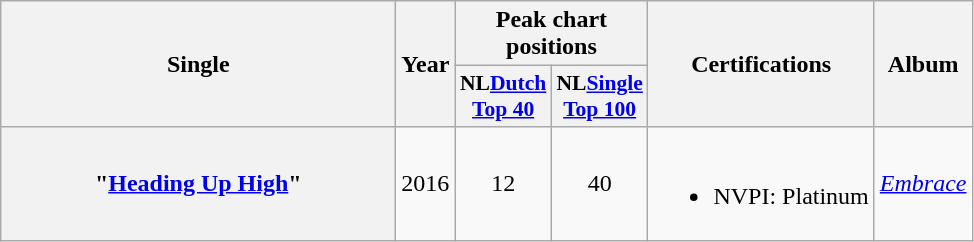<table class="wikitable plainrowheaders" style="text-align:center;" border="1">
<tr>
<th scope="colw" rowspan="2" style="width:16em;">Single</th>
<th scope="col" rowspan="2">Year</th>
<th colspan="2" scope="col">Peak chart positions</th>
<th rowspan="2">Certifications</th>
<th rowspan="2" scope="col">Album</th>
</tr>
<tr>
<th scope="col" style="width:2.5em;font-size:90%;">NL<a href='#'>Dutch<br>Top 40</a><br></th>
<th scope="col" style="width:2.5em;font-size:90%;">NL<a href='#'>Single<br>Top 100</a><br></th>
</tr>
<tr>
<th scope="row">"<a href='#'>Heading Up High</a>" <br></th>
<td>2016</td>
<td>12</td>
<td>40</td>
<td><br><ul><li>NVPI: Platinum</li></ul></td>
<td><em><a href='#'>Embrace</a></em></td>
</tr>
</table>
